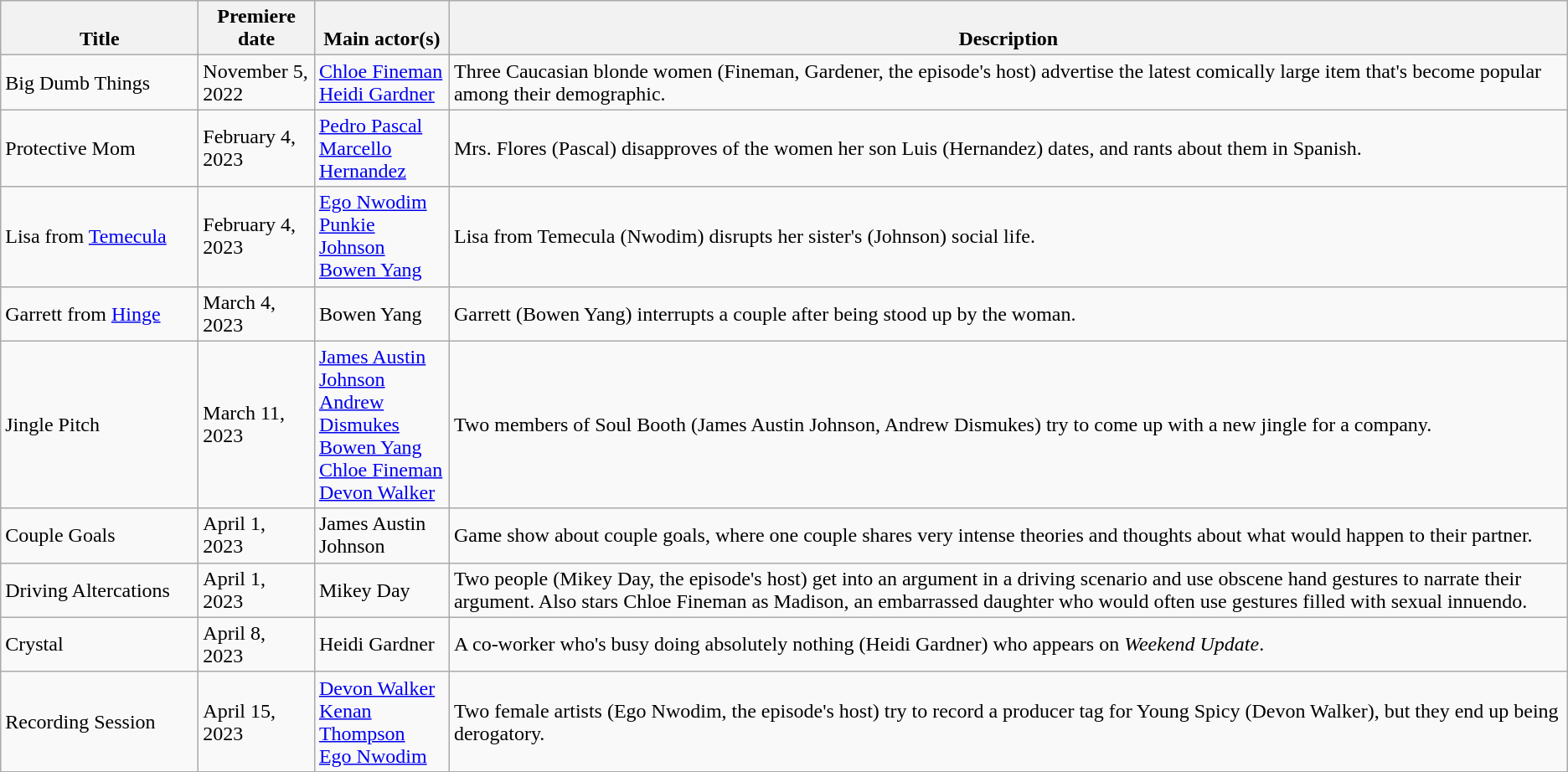<table class="wikitable">
<tr>
<th style="vertical-align:bottom; width:150px;">Title</th>
<th style="vertical-align:bottom; width:85px;" class="unsortable">Premiere date</th>
<th style="vertical-align:bottom; width:100px;">Main actor(s)</th>
<th style="vertical-align:bottom;" class="unsortable">Description</th>
</tr>
<tr>
<td>Big Dumb Things</td>
<td>November 5, 2022</td>
<td><a href='#'>Chloe Fineman</a><br><a href='#'>Heidi Gardner</a></td>
<td>Three Caucasian blonde women (Fineman, Gardener, the episode's host) advertise the latest comically large item that's become popular among their demographic.</td>
</tr>
<tr>
<td>Protective Mom</td>
<td>February 4, 2023</td>
<td><a href='#'>Pedro Pascal</a><br><a href='#'>Marcello Hernandez</a></td>
<td>Mrs. Flores (Pascal) disapproves of the women her son Luis (Hernandez) dates, and rants about them in Spanish.</td>
</tr>
<tr>
<td>Lisa from <a href='#'>Temecula</a></td>
<td>February 4, 2023</td>
<td><a href='#'>Ego Nwodim</a><br><a href='#'>Punkie Johnson</a><br><a href='#'>Bowen Yang</a></td>
<td>Lisa from Temecula (Nwodim) disrupts her sister's (Johnson) social life.</td>
</tr>
<tr>
<td>Garrett from <a href='#'>Hinge</a></td>
<td>March 4, 2023</td>
<td>Bowen Yang</td>
<td>Garrett (Bowen Yang) interrupts a couple after being stood up by the woman.</td>
</tr>
<tr>
<td>Jingle Pitch</td>
<td>March 11, 2023</td>
<td><a href='#'>James Austin Johnson</a><br><a href='#'>Andrew Dismukes</a><br><a href='#'>Bowen Yang</a><br><a href='#'>Chloe Fineman</a><br><a href='#'>Devon Walker</a></td>
<td>Two members of Soul Booth (James Austin Johnson, Andrew Dismukes) try to come up with a new jingle for a company.</td>
</tr>
<tr>
<td>Couple Goals</td>
<td>April 1, 2023</td>
<td>James Austin Johnson</td>
<td>Game show about couple goals, where one couple shares very intense theories and thoughts about what would happen to their partner.</td>
</tr>
<tr>
<td>Driving Altercations</td>
<td>April 1, 2023</td>
<td>Mikey Day</td>
<td>Two people (Mikey Day, the episode's host) get into an argument in a driving scenario and use obscene hand gestures to narrate their argument. Also stars Chloe Fineman as Madison, an embarrassed daughter who would often use gestures filled with sexual innuendo.</td>
</tr>
<tr>
<td>Crystal</td>
<td>April 8, 2023</td>
<td>Heidi Gardner</td>
<td>A co-worker who's busy doing absolutely nothing (Heidi Gardner) who appears on <em>Weekend Update</em>.</td>
</tr>
<tr>
<td>Recording Session</td>
<td>April 15, 2023</td>
<td><a href='#'>Devon Walker</a><br><a href='#'>Kenan Thompson</a><br><a href='#'>Ego Nwodim</a></td>
<td>Two female artists (Ego Nwodim, the episode's host) try to record a producer tag for Young Spicy (Devon Walker), but they end up being derogatory.</td>
</tr>
</table>
